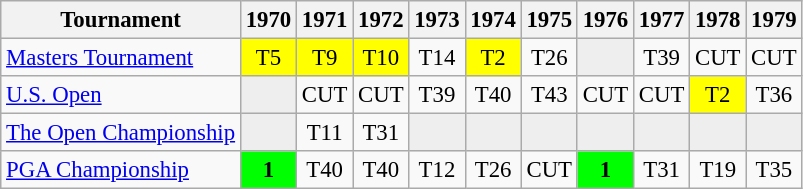<table class="wikitable" style="font-size:95%;text-align:center;">
<tr>
<th>Tournament</th>
<th>1970</th>
<th>1971</th>
<th>1972</th>
<th>1973</th>
<th>1974</th>
<th>1975</th>
<th>1976</th>
<th>1977</th>
<th>1978</th>
<th>1979</th>
</tr>
<tr>
<td align=left><a href='#'>Masters Tournament</a></td>
<td style="background:yellow;">T5</td>
<td style="background:yellow;">T9</td>
<td style="background:yellow;">T10</td>
<td>T14</td>
<td style="background:yellow;">T2</td>
<td>T26</td>
<td style="background:#eeeeee;"></td>
<td>T39</td>
<td>CUT</td>
<td>CUT</td>
</tr>
<tr>
<td align=left><a href='#'>U.S. Open</a></td>
<td style="background:#eeeeee;"></td>
<td>CUT</td>
<td>CUT</td>
<td>T39</td>
<td>T40</td>
<td>T43</td>
<td>CUT</td>
<td>CUT</td>
<td style="background:yellow;">T2</td>
<td>T36</td>
</tr>
<tr>
<td align=left><a href='#'>The Open Championship</a></td>
<td style="background:#eeeeee;"></td>
<td>T11</td>
<td>T31</td>
<td style="background:#eeeeee;"></td>
<td style="background:#eeeeee;"></td>
<td style="background:#eeeeee;"></td>
<td style="background:#eeeeee;"></td>
<td style="background:#eeeeee;"></td>
<td style="background:#eeeeee;"></td>
<td style="background:#eeeeee;"></td>
</tr>
<tr>
<td align=left><a href='#'>PGA Championship</a></td>
<td style="background:lime;"><strong>1</strong></td>
<td>T40</td>
<td>T40</td>
<td>T12</td>
<td>T26</td>
<td>CUT</td>
<td style="background:lime;"><strong>1</strong></td>
<td>T31</td>
<td>T19</td>
<td>T35</td>
</tr>
</table>
